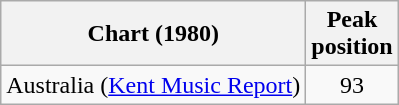<table class="wikitable sortable plainrowheaders">
<tr>
<th scope="col">Chart (1980)</th>
<th scope="col">Peak<br>position</th>
</tr>
<tr>
<td>Australia (<a href='#'>Kent Music Report</a>)</td>
<td align="center">93</td>
</tr>
</table>
